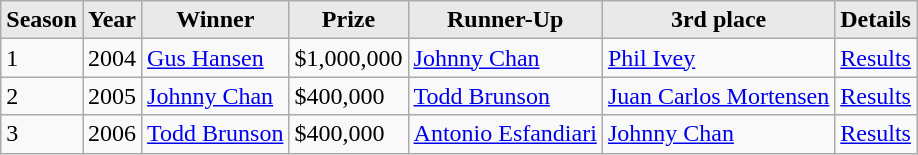<table class="wikitable">
<tr>
<th style="background: #E9E9E9;">Season</th>
<th style="background: #E9E9E9;">Year</th>
<th style="background: #E9E9E9;">Winner</th>
<th style="background: #E9E9E9;">Prize</th>
<th style="background: #E9E9E9;">Runner-Up</th>
<th style="background: #E9E9E9;">3rd place</th>
<th style="background: #E9E9E9;">Details</th>
</tr>
<tr>
<td>1</td>
<td>2004</td>
<td> <a href='#'>Gus Hansen</a></td>
<td>$1,000,000</td>
<td><a href='#'>Johnny Chan</a></td>
<td><a href='#'>Phil Ivey</a></td>
<td><a href='#'>Results</a></td>
</tr>
<tr>
<td>2</td>
<td>2005</td>
<td> <a href='#'>Johnny Chan</a></td>
<td>$400,000</td>
<td><a href='#'>Todd Brunson</a></td>
<td><a href='#'>Juan Carlos Mortensen</a></td>
<td><a href='#'>Results</a></td>
</tr>
<tr>
<td>3</td>
<td>2006</td>
<td> <a href='#'>Todd Brunson</a></td>
<td>$400,000</td>
<td><a href='#'>Antonio Esfandiari</a></td>
<td><a href='#'>Johnny Chan</a></td>
<td><a href='#'>Results</a></td>
</tr>
</table>
